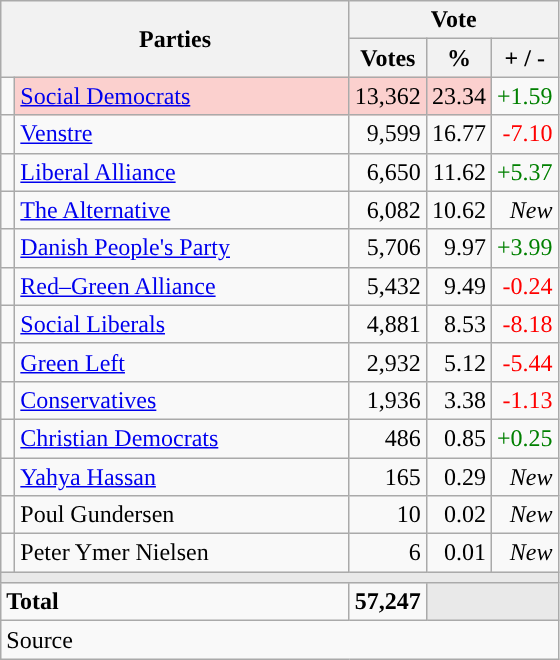<table class="wikitable" style="text-align:right;">
<tr>
<th style="text-align:centre;" rowspan="2" colspan="2" width="225">Parties</th>
<th colspan="3">Vote</th>
</tr>
<tr>
<th width="15">Votes</th>
<th width="15">%</th>
<th width="15">+ / -</th>
</tr>
<tr>
<td width="2" style="color:inherit;background:"></td>
<td bgcolor=#fbd0ce  align="left"><a href='#'>Social Democrats</a></td>
<td bgcolor=#fbd0ce>13,362</td>
<td bgcolor=#fbd0ce>23.34</td>
<td style=color:green;>+1.59</td>
</tr>
<tr>
<td width="2" style="color:inherit;background:"></td>
<td align="left"><a href='#'>Venstre</a></td>
<td>9,599</td>
<td>16.77</td>
<td style=color:red;>-7.10</td>
</tr>
<tr>
<td width="2" style="color:inherit;background:"></td>
<td align="left"><a href='#'>Liberal Alliance</a></td>
<td>6,650</td>
<td>11.62</td>
<td style=color:green;>+5.37</td>
</tr>
<tr>
<td width="2" style="color:inherit;background:"></td>
<td align="left"><a href='#'>The Alternative</a></td>
<td>6,082</td>
<td>10.62</td>
<td><em>New</em></td>
</tr>
<tr>
<td width="2" style="color:inherit;background:"></td>
<td align="left"><a href='#'>Danish People's Party</a></td>
<td>5,706</td>
<td>9.97</td>
<td style=color:green;>+3.99</td>
</tr>
<tr>
<td width="2" style="color:inherit;background:"></td>
<td align="left"><a href='#'>Red–Green Alliance</a></td>
<td>5,432</td>
<td>9.49</td>
<td style=color:red;>-0.24</td>
</tr>
<tr>
<td width="2" style="color:inherit;background:"></td>
<td align="left"><a href='#'>Social Liberals</a></td>
<td>4,881</td>
<td>8.53</td>
<td style=color:red;>-8.18</td>
</tr>
<tr>
<td width="2" style="color:inherit;background:"></td>
<td align="left"><a href='#'>Green Left</a></td>
<td>2,932</td>
<td>5.12</td>
<td style=color:red;>-5.44</td>
</tr>
<tr>
<td width="2" style="color:inherit;background:"></td>
<td align="left"><a href='#'>Conservatives</a></td>
<td>1,936</td>
<td>3.38</td>
<td style=color:red;>-1.13</td>
</tr>
<tr>
<td width="2" style="color:inherit;background:"></td>
<td align="left"><a href='#'>Christian Democrats</a></td>
<td>486</td>
<td>0.85</td>
<td style=color:green;>+0.25</td>
</tr>
<tr>
<td width="2" style="color:inherit;background:"></td>
<td align="left"><a href='#'>Yahya Hassan</a></td>
<td>165</td>
<td>0.29</td>
<td><em>New</em></td>
</tr>
<tr>
<td width="2" style="color:inherit;background:"></td>
<td align="left">Poul Gundersen</td>
<td>10</td>
<td>0.02</td>
<td><em>New</em></td>
</tr>
<tr>
<td width="2" style="color:inherit;background:"></td>
<td align="left">Peter Ymer Nielsen</td>
<td>6</td>
<td>0.01</td>
<td><em>New</em></td>
</tr>
<tr>
<td colspan="7" bgcolor="#E9E9E9"></td>
</tr>
<tr>
<td align="left" colspan="2"><strong>Total</strong></td>
<td><strong>57,247</strong></td>
<td bgcolor="#E9E9E9" colspan="2"></td>
</tr>
<tr>
<td align="left" colspan="6">Source</td>
</tr>
</table>
